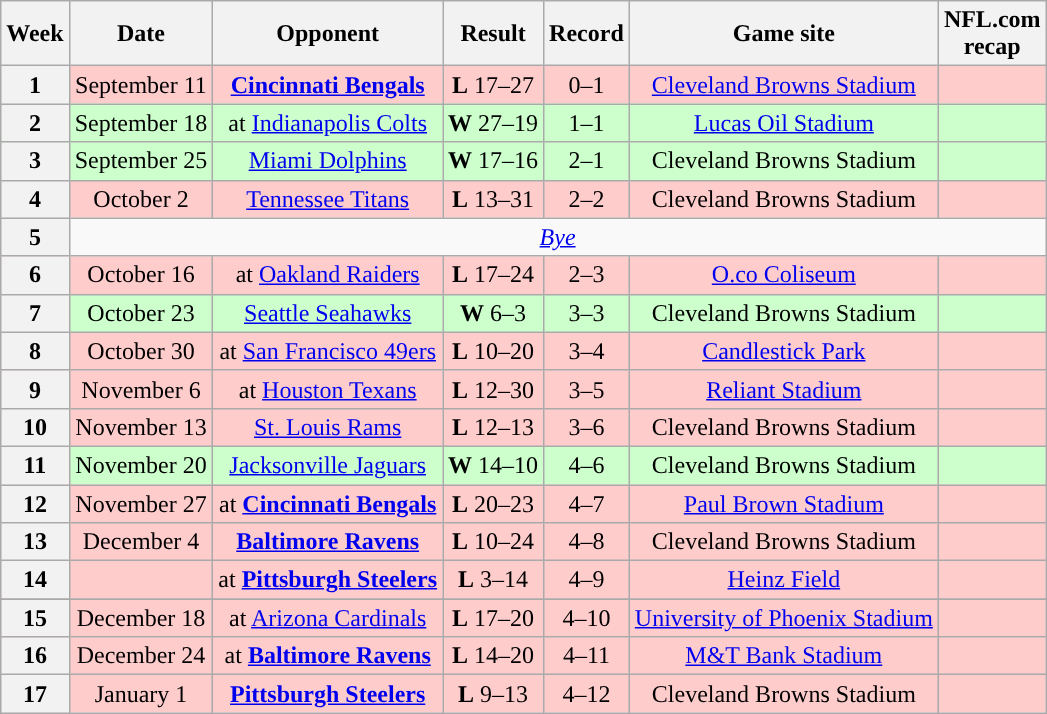<table class="wikitable" style="text-align:center">
<tr>
<th>Week</th>
<th>Date</th>
<th>Opponent</th>
<th>Result</th>
<th>Record</th>
<th>Game site</th>
<th>NFL.com<br>recap</th>
</tr>
<tr style="background:#fcc">
<th>1</th>
<td style="text-align:center;">September 11</td>
<td style="text-align:center;"><strong><a href='#'>Cincinnati Bengals</a></strong></td>
<td style="text-align:center;"><strong>L</strong> 17–27</td>
<td style="text-align:center;">0–1</td>
<td style="text-align:center;"><a href='#'>Cleveland Browns Stadium</a></td>
<td style="text-align:center;"></td>
</tr>
<tr style="background:#cfc">
<th>2</th>
<td style="text-align:center;">September 18</td>
<td style="text-align:center;">at <a href='#'>Indianapolis Colts</a></td>
<td style="text-align:center;"><strong>W</strong> 27–19</td>
<td style="text-align:center;">1–1</td>
<td style="text-align:center;"><a href='#'>Lucas Oil Stadium</a></td>
<td style="text-align:center;"></td>
</tr>
<tr style="background:#cfc">
<th>3</th>
<td style="text-align:center;">September 25</td>
<td style="text-align:center;"><a href='#'>Miami Dolphins</a></td>
<td style="text-align:center;"><strong>W</strong> 17–16</td>
<td style="text-align:center;">2–1</td>
<td style="text-align:center;">Cleveland Browns Stadium</td>
<td style="text-align:center;"></td>
</tr>
<tr style="background:#fcc">
<th>4</th>
<td style="text-align:center;">October 2</td>
<td style="text-align:center;"><a href='#'>Tennessee Titans</a></td>
<td style="text-align:center;"><strong>L</strong> 13–31</td>
<td style="text-align:center;">2–2</td>
<td style="text-align:center;">Cleveland Browns Stadium</td>
<td style="text-align:center;"></td>
</tr>
<tr>
<th>5</th>
<td colspan="8" style="text-align:center;"><em><a href='#'>Bye</a></em></td>
</tr>
<tr style="background:#fcc">
<th>6</th>
<td style="text-align:center;">October 16</td>
<td style="text-align:center;">at <a href='#'>Oakland Raiders</a></td>
<td style="text-align:center;"><strong>L</strong> 17–24</td>
<td style="text-align:center;">2–3</td>
<td style="text-align:center;"><a href='#'>O.co Coliseum</a></td>
<td style="text-align:center;"></td>
</tr>
<tr style="background:#cfc">
<th>7</th>
<td style="text-align:center;">October 23</td>
<td style="text-align:center;"><a href='#'>Seattle Seahawks</a></td>
<td style="text-align:center;"><strong>W</strong> 6–3</td>
<td style="text-align:center;">3–3</td>
<td style="text-align:center;">Cleveland Browns Stadium</td>
<td style="text-align:center;"></td>
</tr>
<tr style="background:#fcc">
<th>8</th>
<td style="text-align:center;">October 30</td>
<td style="text-align:center;">at <a href='#'>San Francisco 49ers</a></td>
<td style="text-align:center;"><strong>L</strong> 10–20</td>
<td style="text-align:center;">3–4</td>
<td style="text-align:center;"><a href='#'>Candlestick Park</a></td>
<td style="text-align:center;"></td>
</tr>
<tr style="background:#fcc">
<th>9</th>
<td style="text-align:center;">November 6</td>
<td style="text-align:center;">at <a href='#'>Houston Texans</a></td>
<td style="text-align:center;"><strong>L</strong> 12–30</td>
<td style="text-align:center;">3–5</td>
<td style="text-align:center;"><a href='#'>Reliant Stadium</a></td>
<td style="text-align:center;"></td>
</tr>
<tr style="background:#fcc">
<th>10</th>
<td style="text-align:center;">November 13</td>
<td style="text-align:center;"><a href='#'>St. Louis Rams</a></td>
<td style="text-align:center;"><strong>L</strong> 12–13</td>
<td style="text-align:center;">3–6</td>
<td style="text-align:center;">Cleveland Browns Stadium</td>
<td style="text-align:center;"></td>
</tr>
<tr style="background:#cfc">
<th>11</th>
<td style="text-align:center;">November 20</td>
<td style="text-align:center;"><a href='#'>Jacksonville Jaguars</a></td>
<td style="text-align:center;"><strong>W</strong> 14–10</td>
<td style="text-align:center;">4–6</td>
<td style="text-align:center;">Cleveland Browns Stadium</td>
<td style="text-align:center;"></td>
</tr>
<tr style="background:#fcc">
<th>12</th>
<td style="text-align:center;">November 27</td>
<td style="text-align:center;">at <strong><a href='#'>Cincinnati Bengals</a></strong></td>
<td style="text-align:center;"><strong>L</strong> 20–23</td>
<td style="text-align:center;">4–7</td>
<td style="text-align:center;"><a href='#'>Paul Brown Stadium</a></td>
<td style="text-align:center;"></td>
</tr>
<tr style="background:#fcc">
<th>13</th>
<td style="text-align:center;">December 4</td>
<td style="text-align:center;"><strong><a href='#'>Baltimore Ravens</a></strong></td>
<td style="text-align:center;"><strong>L</strong> 10–24</td>
<td style="text-align:center;">4–8</td>
<td style="text-align:center;">Cleveland Browns Stadium</td>
<td style="text-align:center;"></td>
</tr>
<tr style="background:#fcc">
<th>14</th>
<td style="text-align:center;"></td>
<td style="text-align:center;">at <strong><a href='#'>Pittsburgh Steelers</a></strong></td>
<td style="text-align:center;"><strong>L</strong> 3–14</td>
<td style="text-align:center;">4–9</td>
<td style="text-align:center;"><a href='#'>Heinz Field</a></td>
<td style="text-align:center;"></td>
</tr>
<tr style="background:#">
</tr>
<tr style="background:#fcc">
<th>15</th>
<td style="text-align:center;">December 18</td>
<td style="text-align:center;">at <a href='#'>Arizona Cardinals</a></td>
<td style="text-align:center;"><strong>L</strong> 17–20 </td>
<td style="text-align:center;">4–10</td>
<td style="text-align:center;"><a href='#'>University of Phoenix Stadium</a></td>
<td style="text-align:center;"></td>
</tr>
<tr style="background:#fcc">
<th>16</th>
<td style="text-align:center;">December 24</td>
<td style="text-align:center;">at <strong><a href='#'>Baltimore Ravens</a></strong></td>
<td style="text-align:center;"><strong>L</strong> 14–20</td>
<td style="text-align:center;">4–11</td>
<td style="text-align:center;"><a href='#'>M&T Bank Stadium</a></td>
<td style="text-align:center;"></td>
</tr>
<tr style="background:#fcc">
<th>17</th>
<td style="text-align:center;">January 1</td>
<td style="text-align:center;"><strong><a href='#'>Pittsburgh Steelers</a></strong></td>
<td style="text-align:center;"><strong>L</strong> 9–13</td>
<td style="text-align:center;">4–12</td>
<td style="text-align:center;">Cleveland Browns Stadium</td>
<td style="text-align:center;"></td>
</tr>
</table>
